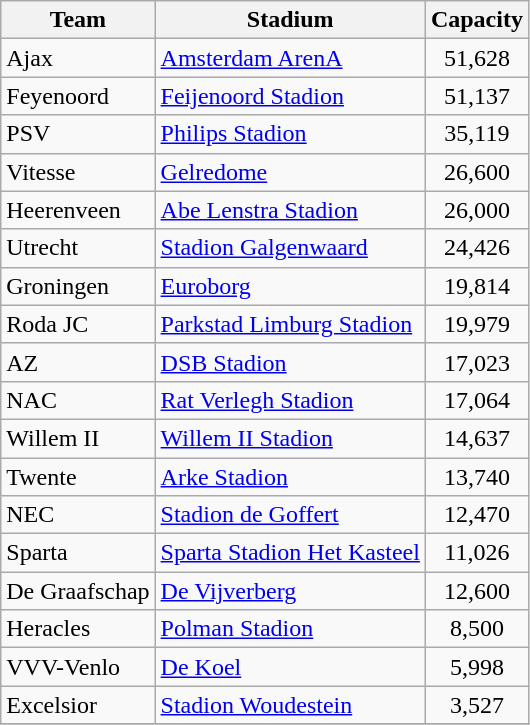<table class="wikitable sortable">
<tr>
<th>Team</th>
<th>Stadium</th>
<th>Capacity</th>
</tr>
<tr>
<td>Ajax</td>
<td><a href='#'>Amsterdam ArenA</a></td>
<td align="center">51,628</td>
</tr>
<tr>
<td>Feyenoord</td>
<td><a href='#'>Feijenoord Stadion</a></td>
<td align="center">51,137</td>
</tr>
<tr>
<td>PSV</td>
<td><a href='#'>Philips Stadion</a></td>
<td align="center">35,119</td>
</tr>
<tr>
<td>Vitesse</td>
<td><a href='#'>Gelredome</a></td>
<td align="center">26,600</td>
</tr>
<tr>
<td>Heerenveen</td>
<td><a href='#'>Abe Lenstra Stadion</a></td>
<td align="center">26,000</td>
</tr>
<tr>
<td>Utrecht</td>
<td><a href='#'>Stadion Galgenwaard</a></td>
<td align="center">24,426</td>
</tr>
<tr>
<td>Groningen</td>
<td><a href='#'>Euroborg</a></td>
<td align="center">19,814</td>
</tr>
<tr>
<td>Roda JC</td>
<td><a href='#'>Parkstad Limburg Stadion</a></td>
<td align="center">19,979</td>
</tr>
<tr>
<td>AZ</td>
<td><a href='#'>DSB Stadion</a></td>
<td align="center">17,023</td>
</tr>
<tr>
<td>NAC</td>
<td><a href='#'>Rat Verlegh Stadion</a></td>
<td align="center">17,064</td>
</tr>
<tr>
<td>Willem II</td>
<td><a href='#'>Willem II Stadion</a></td>
<td align="center">14,637</td>
</tr>
<tr>
<td>Twente</td>
<td><a href='#'>Arke Stadion</a></td>
<td align="center">13,740</td>
</tr>
<tr>
<td>NEC</td>
<td><a href='#'>Stadion de Goffert</a></td>
<td align="center">12,470</td>
</tr>
<tr>
<td>Sparta</td>
<td><a href='#'>Sparta Stadion Het Kasteel</a></td>
<td align="center">11,026</td>
</tr>
<tr>
<td>De Graafschap</td>
<td><a href='#'>De Vijverberg</a></td>
<td align="center">12,600</td>
</tr>
<tr>
<td>Heracles</td>
<td><a href='#'>Polman Stadion</a></td>
<td align="center">8,500</td>
</tr>
<tr>
<td>VVV-Venlo</td>
<td><a href='#'>De Koel</a></td>
<td align="center">5,998</td>
</tr>
<tr>
<td>Excelsior</td>
<td><a href='#'>Stadion Woudestein</a></td>
<td align="center">3,527</td>
</tr>
<tr>
</tr>
</table>
